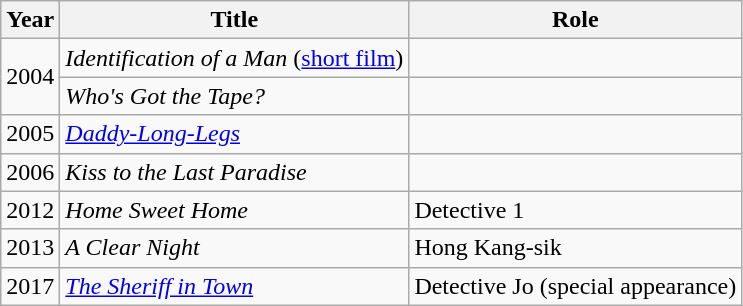<table class="wikitable sortable">
<tr>
<th>Year</th>
<th>Title</th>
<th>Role</th>
</tr>
<tr>
<td rowspan=2>2004</td>
<td><em>Identification of a Man</em> (<a href='#'>short film</a>)</td>
<td></td>
</tr>
<tr>
<td><em>Who's Got the Tape?</em></td>
<td></td>
</tr>
<tr>
<td>2005</td>
<td><em><a href='#'>Daddy-Long-Legs</a></em></td>
<td></td>
</tr>
<tr>
<td>2006</td>
<td><em>Kiss to the Last Paradise</em></td>
<td></td>
</tr>
<tr>
<td>2012</td>
<td><em>Home Sweet Home</em></td>
<td>Detective 1</td>
</tr>
<tr>
<td>2013</td>
<td><em>A Clear Night</em></td>
<td>Hong Kang-sik</td>
</tr>
<tr>
<td>2017</td>
<td><em><a href='#'>The Sheriff in Town</a></em></td>
<td>Detective Jo (special appearance)</td>
</tr>
</table>
